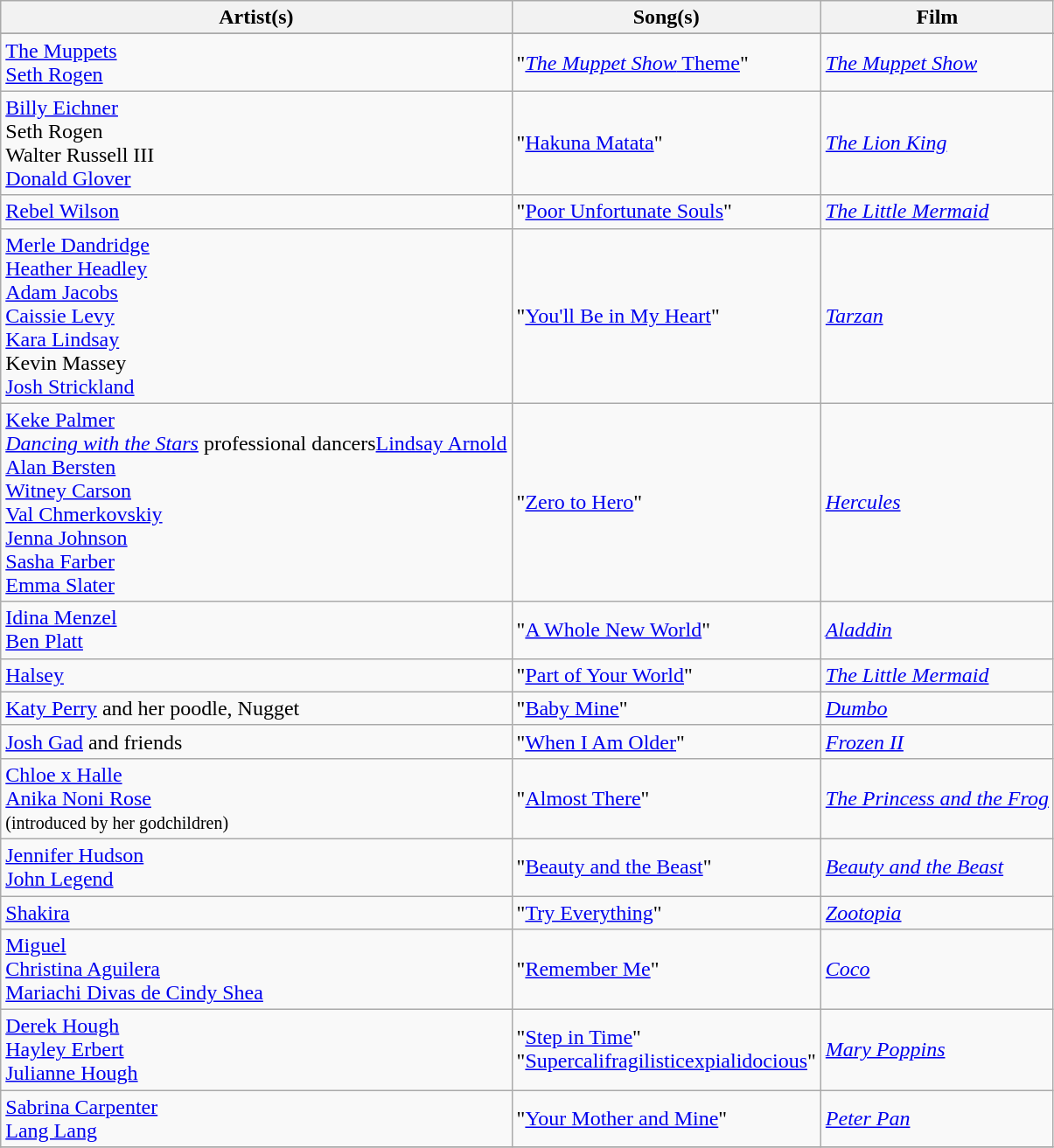<table class="wikitable plainrowheaders">
<tr>
<th scope="col">Artist(s)</th>
<th scope="col">Song(s)</th>
<th scope="col">Film</th>
</tr>
<tr>
</tr>
<tr>
<td><a href='#'>The Muppets</a><br><a href='#'>Seth Rogen</a></td>
<td>"<a href='#'><em>The Muppet Show</em> Theme</a>"</td>
<td><em><a href='#'>The Muppet Show</a></em></td>
</tr>
<tr>
<td><a href='#'>Billy Eichner</a><br>Seth Rogen<br>Walter Russell III<br><a href='#'>Donald Glover</a></td>
<td>"<a href='#'>Hakuna Matata</a>"</td>
<td><em><a href='#'>The Lion King</a></em></td>
</tr>
<tr>
<td><a href='#'>Rebel Wilson</a></td>
<td>"<a href='#'>Poor Unfortunate Souls</a>"</td>
<td><em><a href='#'>The Little Mermaid</a></em></td>
</tr>
<tr>
<td><a href='#'>Merle Dandridge</a><br><a href='#'>Heather Headley</a><br><a href='#'>Adam Jacobs</a><br><a href='#'>Caissie Levy</a><br><a href='#'>Kara Lindsay</a><br>Kevin Massey<br><a href='#'>Josh Strickland</a></td>
<td>"<a href='#'>You'll Be in My Heart</a>"</td>
<td><em><a href='#'>Tarzan</a></em></td>
</tr>
<tr>
<td><a href='#'>Keke Palmer</a><br><em><a href='#'>Dancing with the Stars</a></em> professional dancers<a href='#'>Lindsay Arnold</a><br><a href='#'>Alan Bersten</a><br><a href='#'>Witney Carson</a><br><a href='#'>Val Chmerkovskiy</a><br><a href='#'>Jenna Johnson</a><br><a href='#'>Sasha Farber</a><br><a href='#'>Emma Slater</a></td>
<td>"<a href='#'>Zero to Hero</a>"</td>
<td><em><a href='#'>Hercules</a></em></td>
</tr>
<tr>
<td><a href='#'>Idina Menzel</a><br><a href='#'>Ben Platt</a></td>
<td>"<a href='#'>A Whole New World</a>"</td>
<td><em><a href='#'>Aladdin</a></em></td>
</tr>
<tr>
<td><a href='#'>Halsey</a></td>
<td>"<a href='#'>Part of Your World</a>"</td>
<td><em><a href='#'>The Little Mermaid</a></em></td>
</tr>
<tr>
<td><a href='#'>Katy Perry</a> and her poodle, Nugget</td>
<td>"<a href='#'>Baby Mine</a>"</td>
<td><em><a href='#'>Dumbo</a></em></td>
</tr>
<tr>
<td><a href='#'>Josh Gad</a> and friends</td>
<td>"<a href='#'>When I Am Older</a>"</td>
<td><em><a href='#'>Frozen II</a></em></td>
</tr>
<tr>
<td><a href='#'>Chloe x Halle</a><br><a href='#'>Anika Noni Rose</a><br><small>(introduced by her godchildren)</small></td>
<td>"<a href='#'>Almost There</a>"</td>
<td><em><a href='#'>The Princess and the Frog</a></em></td>
</tr>
<tr>
<td><a href='#'>Jennifer Hudson</a><br><a href='#'>John Legend</a></td>
<td>"<a href='#'>Beauty and the Beast</a>"</td>
<td><em><a href='#'>Beauty and the Beast</a></em></td>
</tr>
<tr>
<td><a href='#'>Shakira</a></td>
<td>"<a href='#'>Try Everything</a>"</td>
<td><em><a href='#'>Zootopia</a></em></td>
</tr>
<tr>
<td><a href='#'>Miguel</a><br><a href='#'>Christina Aguilera</a><br><a href='#'>Mariachi Divas de Cindy Shea</a></td>
<td>"<a href='#'>Remember Me</a>"</td>
<td><em><a href='#'>Coco</a></em></td>
</tr>
<tr>
<td><a href='#'>Derek Hough</a><br><a href='#'>Hayley Erbert</a><br><a href='#'>Julianne Hough</a></td>
<td>"<a href='#'>Step in Time</a>"<br>"<a href='#'>Supercalifragilisticexpialidocious</a>"</td>
<td><em><a href='#'>Mary Poppins</a></em></td>
</tr>
<tr>
<td><a href='#'>Sabrina Carpenter</a><br><a href='#'>Lang Lang</a></td>
<td>"<a href='#'>Your Mother and Mine</a>"</td>
<td><em><a href='#'>Peter Pan</a></em></td>
</tr>
<tr>
</tr>
</table>
